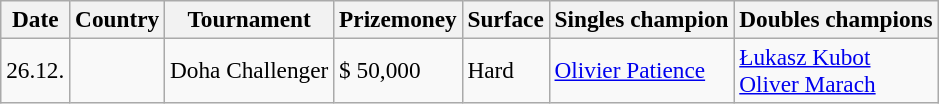<table class="sortable wikitable" style=font-size:97%>
<tr>
<th>Date</th>
<th>Country</th>
<th>Tournament</th>
<th>Prizemoney</th>
<th>Surface</th>
<th>Singles champion</th>
<th>Doubles champions</th>
</tr>
<tr>
<td>26.12.</td>
<td></td>
<td>Doha Challenger</td>
<td>$ 50,000</td>
<td>Hard</td>
<td> <a href='#'>Olivier Patience</a></td>
<td> <a href='#'>Łukasz Kubot</a><br> <a href='#'>Oliver Marach</a></td>
</tr>
</table>
